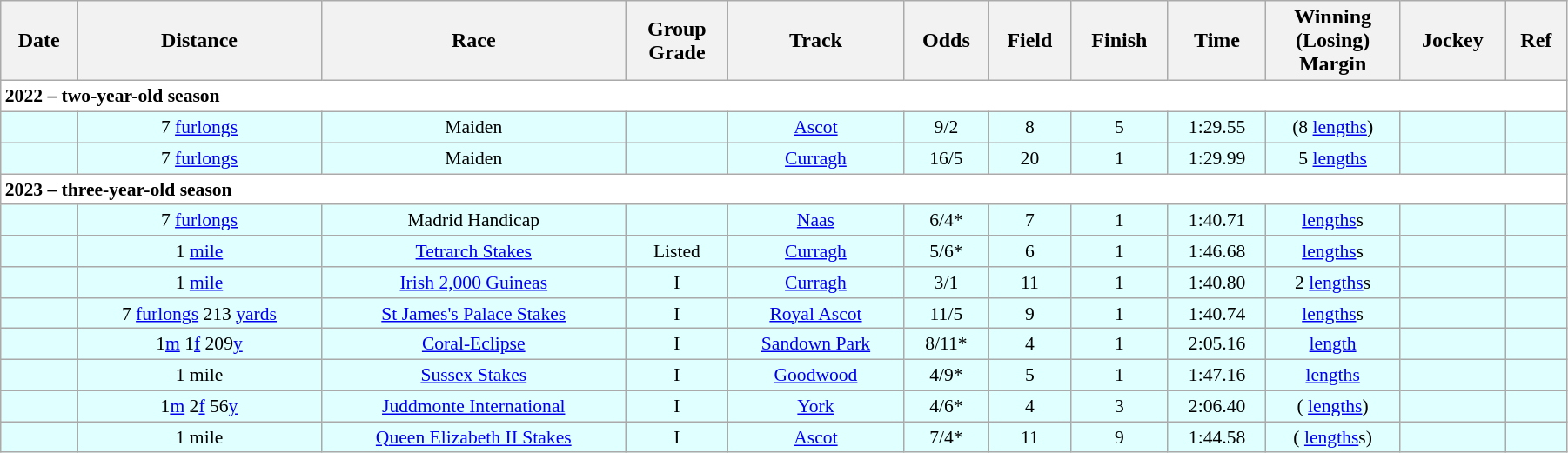<table class = "wikitable sortable" style="text-align:center; width:95%">
<tr>
<th scope="col">Date</th>
<th scope="col">Distance</th>
<th scope="col">Race</th>
<th scope="col">Group<br>Grade</th>
<th scope="col">Track</th>
<th scope="col">Odds</th>
<th scope="col">Field</th>
<th scope="col">Finish</th>
<th scope="col">Time</th>
<th scope="col">Winning<br>(Losing)<br>Margin</th>
<th scope="col">Jockey</th>
<th scope="col" class="unsortable">Ref</th>
</tr>
<tr style="font-size:90%; background-color:white">
<td align="left" colspan=12><strong>2022 – two-year-old season</strong></td>
</tr>
<tr style="font-size:90%; background-color:lightcyan">
<td></td>
<td> 7 <a href='#'>furlongs</a></td>
<td>Maiden</td>
<td></td>
<td><a href='#'>Ascot</a></td>
<td> 9/2</td>
<td>8</td>
<td>5</td>
<td>1:29.55</td>
<td>(8 <a href='#'>lengths</a>)</td>
<td></td>
<td></td>
</tr>
<tr style="font-size:90%; background-color:lightcyan">
<td></td>
<td> 7 <a href='#'>furlongs</a></td>
<td>Maiden</td>
<td></td>
<td><a href='#'>Curragh</a></td>
<td> 16/5</td>
<td>20</td>
<td>1</td>
<td>1:29.99</td>
<td>5 <a href='#'>lengths</a></td>
<td></td>
<td></td>
</tr>
<tr style="font-size:90%; background-color:white">
<td align="left" colspan=12><strong>2023 – three-year-old season</strong></td>
</tr>
<tr style="font-size:90%; background-color:lightcyan">
<td></td>
<td> 7 <a href='#'>furlongs</a></td>
<td>Madrid Handicap</td>
<td></td>
<td><a href='#'>Naas</a></td>
<td> 6/4*</td>
<td>7</td>
<td>1</td>
<td>1:40.71</td>
<td>  <a href='#'>lengths</a>s</td>
<td></td>
<td></td>
</tr>
<tr style="font-size:90%; background-color:lightcyan">
<td></td>
<td> 1 <a href='#'>mile</a></td>
<td><a href='#'>Tetrarch Stakes</a></td>
<td> Listed</td>
<td><a href='#'>Curragh</a></td>
<td> 5/6*</td>
<td>6</td>
<td>1</td>
<td>1:46.68</td>
<td>  <a href='#'>lengths</a>s</td>
<td></td>
<td></td>
</tr>
<tr style="font-size:90%; background-color:lightcyan">
<td></td>
<td> 1 <a href='#'>mile</a></td>
<td><a href='#'>Irish 2,000 Guineas</a></td>
<td> I</td>
<td><a href='#'>Curragh</a></td>
<td> 3/1</td>
<td>11</td>
<td>1</td>
<td>1:40.80</td>
<td> 2 <a href='#'>lengths</a>s</td>
<td></td>
<td></td>
</tr>
<tr style="font-size:90%; background-color:lightcyan">
<td></td>
<td> 7 <a href='#'>furlongs</a> 213 <a href='#'>yards</a></td>
<td><a href='#'>St James's Palace Stakes</a></td>
<td> I</td>
<td><a href='#'>Royal Ascot</a></td>
<td> 11/5</td>
<td>9</td>
<td>1</td>
<td>1:40.74</td>
<td>  <a href='#'>lengths</a>s</td>
<td></td>
<td></td>
</tr>
<tr style="font-size:90%; background-color:lightcyan">
<td></td>
<td> 1<a href='#'>m</a> 1<a href='#'>f</a> 209<a href='#'>y</a></td>
<td><a href='#'>Coral-Eclipse</a></td>
<td> I</td>
<td><a href='#'>Sandown Park</a></td>
<td> 8/11*</td>
<td>4</td>
<td>1</td>
<td>2:05.16</td>
<td> <a href='#'>length</a></td>
<td></td>
<td></td>
</tr>
<tr style="font-size:90%; background-color:lightcyan">
<td></td>
<td> 1 mile</td>
<td><a href='#'>Sussex Stakes</a></td>
<td> I</td>
<td><a href='#'>Goodwood</a></td>
<td> 4/9*</td>
<td>5</td>
<td>1</td>
<td>1:47.16</td>
<td> <a href='#'>lengths</a></td>
<td></td>
<td></td>
</tr>
<tr style="font-size:90%; background-color:lightcyan">
<td></td>
<td> 1<a href='#'>m</a> 2<a href='#'>f</a> 56<a href='#'>y</a></td>
<td><a href='#'>Juddmonte International</a></td>
<td> I</td>
<td><a href='#'>York</a></td>
<td> 4/6*</td>
<td>4</td>
<td>3</td>
<td>2:06.40</td>
<td>( <a href='#'>lengths</a>)</td>
<td></td>
<td></td>
</tr>
<tr style="font-size:90%; background-color:lightcyan">
<td></td>
<td> 1 mile</td>
<td><a href='#'>Queen Elizabeth II Stakes</a></td>
<td> I</td>
<td><a href='#'>Ascot</a></td>
<td> 7/4*</td>
<td>11</td>
<td>9</td>
<td>1:44.58</td>
<td> ( <a href='#'>lengths</a>s)</td>
<td></td>
<td></td>
</tr>
</table>
